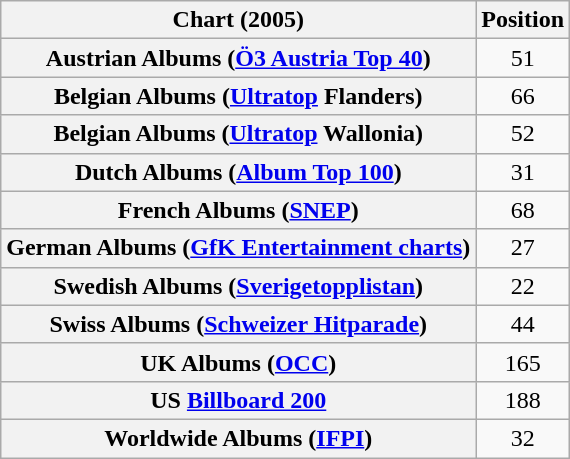<table class="wikitable sortable plainrowheaders">
<tr>
<th scope="col">Chart (2005)</th>
<th scope="col">Position</th>
</tr>
<tr>
<th scope="row">Austrian Albums (<a href='#'>Ö3 Austria Top 40</a>)</th>
<td style="text-align:center;">51</td>
</tr>
<tr>
<th scope="row">Belgian Albums (<a href='#'>Ultratop</a> Flanders)</th>
<td style="text-align:center;">66</td>
</tr>
<tr>
<th scope="row">Belgian Albums (<a href='#'>Ultratop</a> Wallonia)</th>
<td style="text-align:center;">52</td>
</tr>
<tr>
<th scope="row">Dutch Albums (<a href='#'>Album Top 100</a>)</th>
<td style="text-align:center;">31</td>
</tr>
<tr>
<th scope="row">French Albums (<a href='#'>SNEP</a>)</th>
<td style="text-align:center;">68</td>
</tr>
<tr>
<th scope="row">German Albums (<a href='#'>GfK Entertainment charts</a>)</th>
<td style="text-align:center;">27</td>
</tr>
<tr>
<th scope="row">Swedish Albums (<a href='#'>Sverigetopplistan</a>)</th>
<td style="text-align:center;">22</td>
</tr>
<tr>
<th scope="row">Swiss Albums (<a href='#'>Schweizer Hitparade</a>)</th>
<td style="text-align:center;">44</td>
</tr>
<tr>
<th scope="row">UK Albums (<a href='#'>OCC</a>)</th>
<td style="text-align:center;">165</td>
</tr>
<tr>
<th scope="row">US <a href='#'>Billboard 200</a></th>
<td style="text-align:center;">188</td>
</tr>
<tr>
<th scope="row">Worldwide Albums (<a href='#'>IFPI</a>)</th>
<td align="center">32</td>
</tr>
</table>
